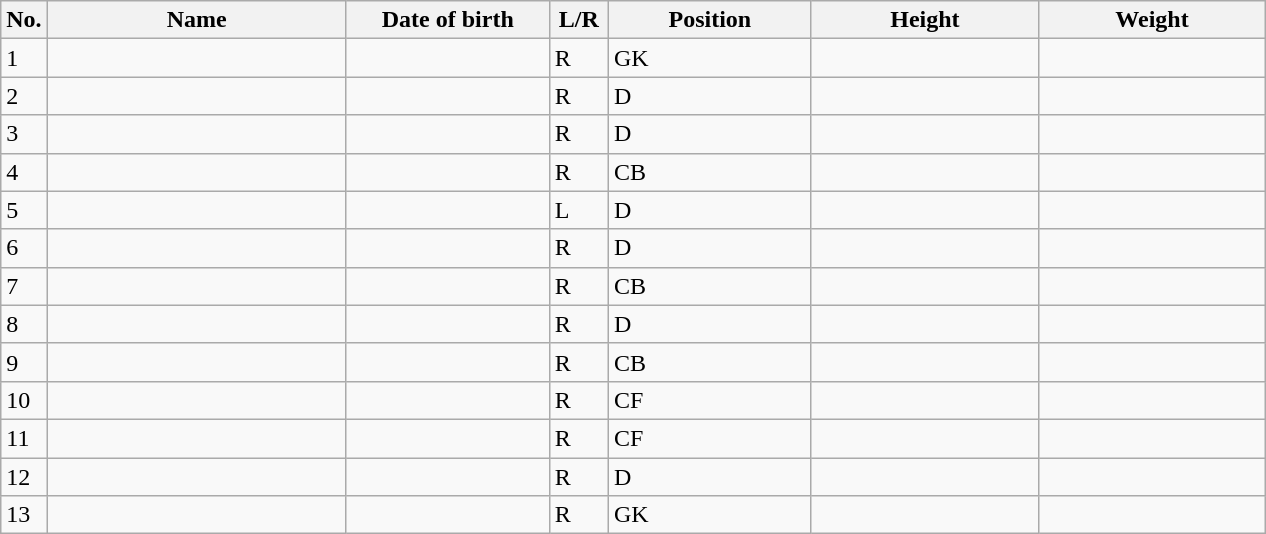<table class=wikitable sortable style=font-size:100%; text-align:center;>
<tr>
<th>No.</th>
<th style=width:12em>Name</th>
<th style=width:8em>Date of birth</th>
<th style=width:2em>L/R</th>
<th style=width:8em>Position</th>
<th style=width:9em>Height</th>
<th style=width:9em>Weight</th>
</tr>
<tr>
<td>1</td>
<td align=left></td>
<td></td>
<td>R</td>
<td>GK</td>
<td></td>
<td></td>
</tr>
<tr>
<td>2</td>
<td align=left></td>
<td></td>
<td>R</td>
<td>D</td>
<td></td>
<td></td>
</tr>
<tr>
<td>3</td>
<td align=left></td>
<td></td>
<td>R</td>
<td>D</td>
<td></td>
<td></td>
</tr>
<tr>
<td>4</td>
<td align=left></td>
<td></td>
<td>R</td>
<td>CB</td>
<td></td>
<td></td>
</tr>
<tr>
<td>5</td>
<td align=left></td>
<td></td>
<td>L</td>
<td>D</td>
<td></td>
<td></td>
</tr>
<tr>
<td>6</td>
<td align=left></td>
<td></td>
<td>R</td>
<td>D</td>
<td></td>
<td></td>
</tr>
<tr>
<td>7</td>
<td align=left></td>
<td></td>
<td>R</td>
<td>CB</td>
<td></td>
<td></td>
</tr>
<tr>
<td>8</td>
<td align=left></td>
<td></td>
<td>R</td>
<td>D</td>
<td></td>
<td></td>
</tr>
<tr>
<td>9</td>
<td align=left></td>
<td></td>
<td>R</td>
<td>CB</td>
<td></td>
<td></td>
</tr>
<tr>
<td>10</td>
<td align=left></td>
<td></td>
<td>R</td>
<td>CF</td>
<td></td>
<td></td>
</tr>
<tr>
<td>11</td>
<td align=left></td>
<td></td>
<td>R</td>
<td>CF</td>
<td></td>
<td></td>
</tr>
<tr>
<td>12</td>
<td align=left></td>
<td></td>
<td>R</td>
<td>D</td>
<td></td>
<td></td>
</tr>
<tr>
<td>13</td>
<td align=left></td>
<td></td>
<td>R</td>
<td>GK</td>
<td></td>
<td></td>
</tr>
</table>
